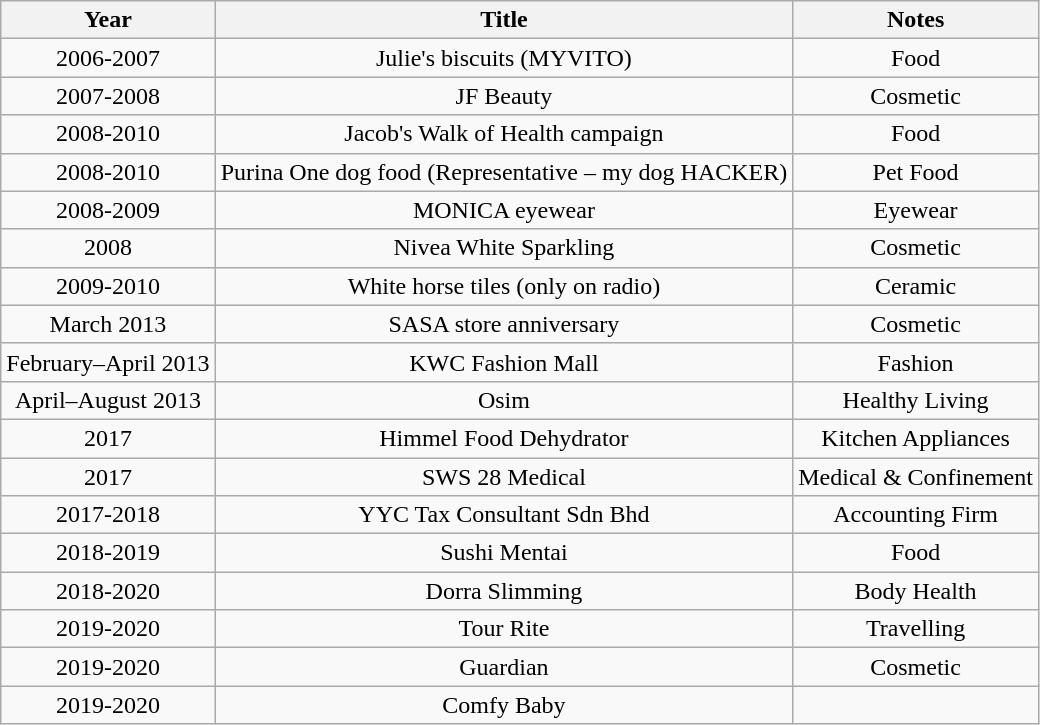<table class="wikitable sortable">
<tr>
<th>Year</th>
<th>Title</th>
<th class="unsortable">Notes</th>
</tr>
<tr align=center>
<td>2006-2007</td>
<td>Julie's biscuits (MYVITO)</td>
<td>Food</td>
</tr>
<tr align=center>
<td>2007-2008</td>
<td>JF Beauty</td>
<td>Cosmetic</td>
</tr>
<tr align=center>
<td>2008-2010</td>
<td>Jacob's Walk of Health campaign</td>
<td>Food</td>
</tr>
<tr align=center>
<td>2008-2010</td>
<td>Purina One dog food (Representative – my dog HACKER)</td>
<td>Pet Food</td>
</tr>
<tr align=center>
<td>2008-2009</td>
<td>MONICA eyewear</td>
<td>Eyewear</td>
</tr>
<tr align=center>
<td>2008</td>
<td>Nivea White Sparkling</td>
<td>Cosmetic</td>
</tr>
<tr align=center>
<td>2009-2010</td>
<td>White horse tiles (only on radio)</td>
<td>Ceramic</td>
</tr>
<tr align=center>
<td>March 2013</td>
<td>SASA store anniversary</td>
<td>Cosmetic</td>
</tr>
<tr align=center>
<td>February–April 2013</td>
<td>KWC Fashion Mall</td>
<td>Fashion</td>
</tr>
<tr align=center>
<td>April–August 2013</td>
<td>Osim</td>
<td>Healthy Living</td>
</tr>
<tr align=center>
<td>2017</td>
<td>Himmel Food Dehydrator</td>
<td>Kitchen Appliances</td>
</tr>
<tr align=center>
<td>2017</td>
<td>SWS 28 Medical</td>
<td>Medical & Confinement</td>
</tr>
<tr align=center>
<td>2017-2018</td>
<td>YYC Tax Consultant Sdn Bhd  </td>
<td>Accounting Firm</td>
</tr>
<tr align=center>
<td>2018-2019</td>
<td>Sushi Mentai</td>
<td>Food</td>
</tr>
<tr align=center>
<td>2018-2020</td>
<td>Dorra Slimming </td>
<td>Body Health</td>
</tr>
<tr align=center>
<td>2019-2020</td>
<td>Tour Rite</td>
<td>Travelling</td>
</tr>
<tr align=center>
<td>2019-2020</td>
<td>Guardian</td>
<td>Cosmetic</td>
</tr>
<tr align=center>
<td>2019-2020</td>
<td>Comfy Baby</td>
<td></td>
</tr>
</table>
